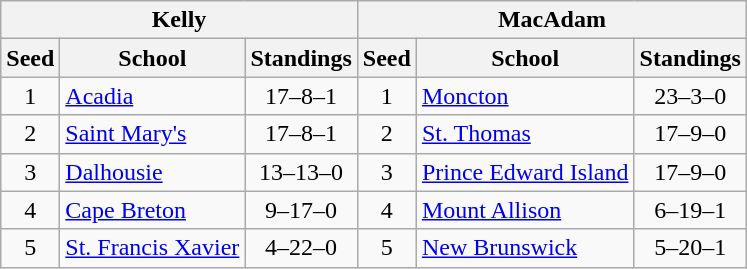<table class="wikitable">
<tr>
<th colspan=3>Kelly</th>
<th colspan=3>MacAdam</th>
</tr>
<tr>
<th>Seed</th>
<th>School</th>
<th>Standings</th>
<th>Seed</th>
<th>School</th>
<th>Standings</th>
</tr>
<tr>
<td align=center>1</td>
<td><a href='#'>Acadia</a></td>
<td align=center>17–8–1</td>
<td align=center>1</td>
<td><a href='#'>Moncton</a></td>
<td align=center>23–3–0</td>
</tr>
<tr>
<td align=center>2</td>
<td><a href='#'>Saint Mary's</a></td>
<td align=center>17–8–1</td>
<td align=center>2</td>
<td><a href='#'>St. Thomas</a></td>
<td align=center>17–9–0</td>
</tr>
<tr>
<td align=center>3</td>
<td><a href='#'>Dalhousie</a></td>
<td align=center>13–13–0</td>
<td align=center>3</td>
<td><a href='#'>Prince Edward Island</a></td>
<td align=center>17–9–0</td>
</tr>
<tr>
<td align=center>4</td>
<td><a href='#'>Cape Breton</a></td>
<td align=center>9–17–0</td>
<td align=center>4</td>
<td><a href='#'>Mount Allison</a></td>
<td align=center>6–19–1</td>
</tr>
<tr>
<td align=center>5</td>
<td><a href='#'>St. Francis Xavier</a></td>
<td align=center>4–22–0</td>
<td align=center>5</td>
<td><a href='#'>New Brunswick</a></td>
<td align=center>5–20–1</td>
</tr>
</table>
